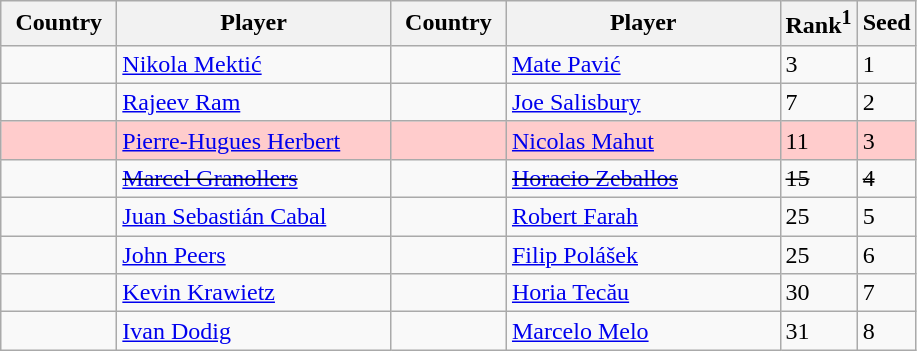<table class="sortable wikitable">
<tr>
<th width="70">Country</th>
<th width="175">Player</th>
<th width="70">Country</th>
<th width="175">Player</th>
<th>Rank<sup>1</sup></th>
<th>Seed</th>
</tr>
<tr>
<td></td>
<td><a href='#'>Nikola Mektić</a></td>
<td></td>
<td><a href='#'>Mate Pavić</a></td>
<td>3</td>
<td>1</td>
</tr>
<tr>
<td></td>
<td><a href='#'>Rajeev Ram</a></td>
<td></td>
<td><a href='#'>Joe Salisbury</a></td>
<td>7</td>
<td>2</td>
</tr>
<tr bgcolor=#fcc>
<td></td>
<td><a href='#'>Pierre-Hugues Herbert</a></td>
<td></td>
<td><a href='#'>Nicolas Mahut</a></td>
<td>11</td>
<td>3</td>
</tr>
<tr>
<td><s></s></td>
<td><s><a href='#'>Marcel Granollers</a></s></td>
<td><s></s></td>
<td><s><a href='#'>Horacio Zeballos</a></s></td>
<td><s>15</s></td>
<td><s>4</s></td>
</tr>
<tr>
<td></td>
<td><a href='#'>Juan Sebastián Cabal</a></td>
<td></td>
<td><a href='#'>Robert Farah</a></td>
<td>25</td>
<td>5</td>
</tr>
<tr>
<td></td>
<td><a href='#'>John Peers</a></td>
<td></td>
<td><a href='#'>Filip Polášek</a></td>
<td>25</td>
<td>6</td>
</tr>
<tr>
<td></td>
<td><a href='#'>Kevin Krawietz</a></td>
<td></td>
<td><a href='#'>Horia Tecău</a></td>
<td>30</td>
<td>7</td>
</tr>
<tr>
<td></td>
<td><a href='#'>Ivan Dodig</a></td>
<td></td>
<td><a href='#'>Marcelo Melo</a></td>
<td>31</td>
<td>8</td>
</tr>
</table>
